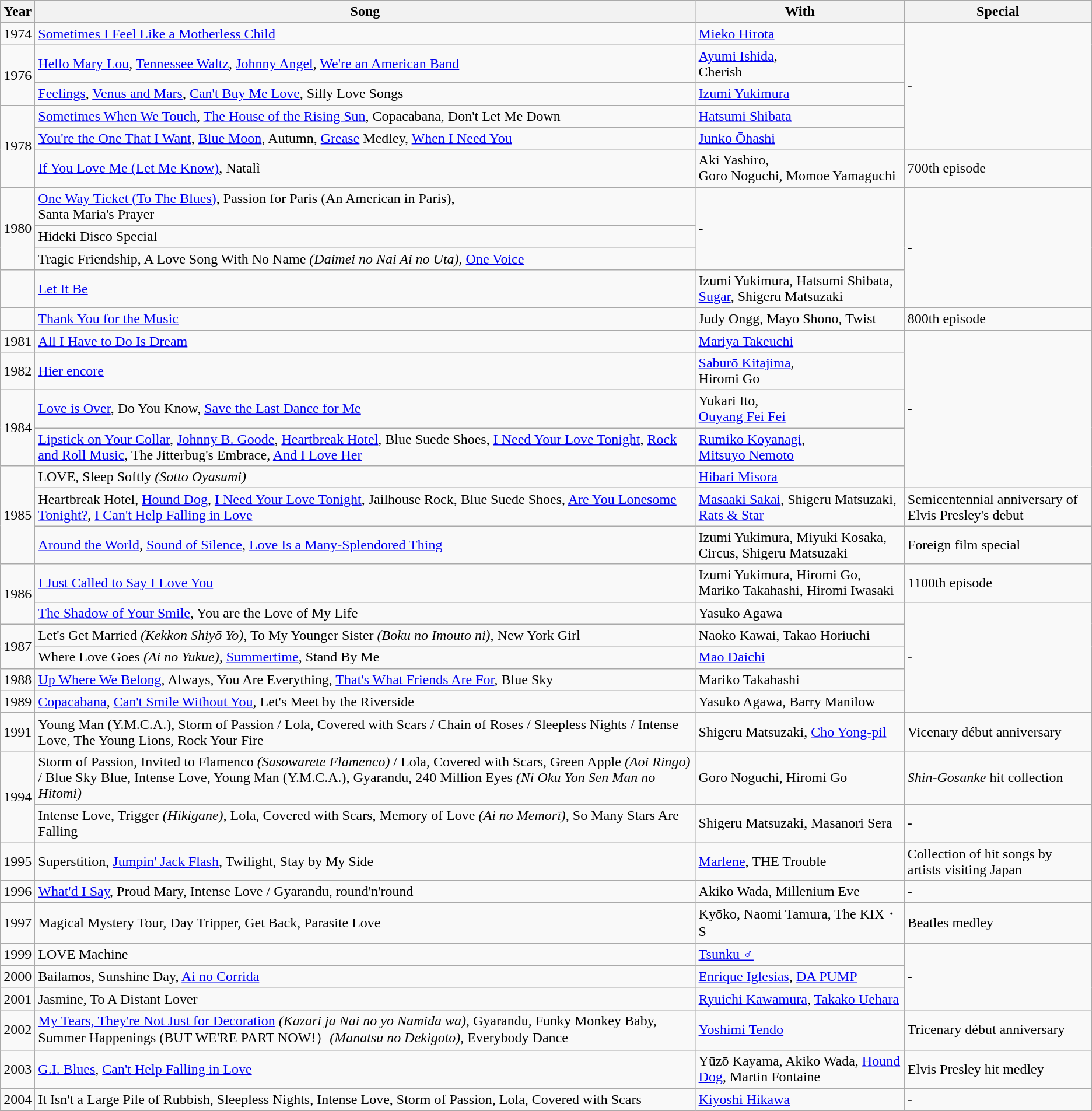<table class="wikitable">
<tr>
<th>Year</th>
<th>Song</th>
<th>With</th>
<th>Special</th>
</tr>
<tr>
<td>1974</td>
<td><a href='#'>Sometimes I Feel Like a Motherless Child</a></td>
<td><a href='#'>Mieko Hirota</a></td>
<td rowspan="5">-</td>
</tr>
<tr>
<td rowspan="2">1976</td>
<td><a href='#'>Hello Mary Lou</a>, <a href='#'>Tennessee Waltz</a>, <a href='#'>Johnny Angel</a>, <a href='#'>We're an American Band</a></td>
<td><a href='#'>Ayumi Ishida</a>,<br>Cherish</td>
</tr>
<tr>
<td><a href='#'>Feelings</a>, <a href='#'>Venus and Mars</a>, <a href='#'>Can't Buy Me Love</a>, Silly Love Songs</td>
<td><a href='#'>Izumi Yukimura</a></td>
</tr>
<tr>
<td rowspan="3">1978</td>
<td><a href='#'>Sometimes When We Touch</a>, <a href='#'>The House of the Rising Sun</a>, Copacabana, Don't Let Me Down</td>
<td><a href='#'>Hatsumi Shibata</a></td>
</tr>
<tr>
<td><a href='#'>You're the One That I Want</a>, <a href='#'>Blue Moon</a>, Autumn, <a href='#'>Grease</a> Medley, <a href='#'>When I Need You</a></td>
<td><a href='#'>Junko Ōhashi</a></td>
</tr>
<tr>
<td><a href='#'>If You Love Me (Let Me Know)</a>, Natalì</td>
<td>Aki Yashiro,<br>Goro Noguchi,
Momoe Yamaguchi</td>
<td>700th episode</td>
</tr>
<tr>
<td rowspan="3">1980</td>
<td><a href='#'>One Way Ticket (To The Blues)</a>, Passion for Paris (An American in Paris),<br>Santa Maria's Prayer</td>
<td rowspan="3">-</td>
<td rowspan="4">-</td>
</tr>
<tr>
<td>Hideki Disco Special</td>
</tr>
<tr>
<td>Tragic Friendship, A Love Song With No Name <em>(Daimei no Nai Ai no Uta),</em> <a href='#'>One Voice</a></td>
</tr>
<tr>
<td></td>
<td><a href='#'>Let It Be</a></td>
<td>Izumi Yukimura, Hatsumi Shibata, <a href='#'>Sugar</a>, Shigeru Matsuzaki</td>
</tr>
<tr>
<td></td>
<td><a href='#'>Thank You for the Music</a></td>
<td>Judy Ongg, Mayo Shono, Twist</td>
<td>800th episode</td>
</tr>
<tr>
<td>1981</td>
<td><a href='#'>All I Have to Do Is Dream</a></td>
<td><a href='#'>Mariya Takeuchi</a></td>
<td rowspan="5">-</td>
</tr>
<tr>
<td>1982</td>
<td><a href='#'>Hier encore</a></td>
<td><a href='#'>Saburō Kitajima</a>,<br>Hiromi Go</td>
</tr>
<tr>
<td rowspan="2">1984</td>
<td><a href='#'>Love is Over</a>, Do You Know, <a href='#'>Save the Last Dance for Me</a></td>
<td>Yukari Ito,<br><a href='#'>Ouyang Fei Fei</a></td>
</tr>
<tr>
<td><a href='#'>Lipstick on Your Collar</a>, <a href='#'>Johnny B. Goode</a>, <a href='#'>Heartbreak Hotel</a>, Blue Suede Shoes, <a href='#'>I Need Your Love Tonight</a>, <a href='#'>Rock and Roll Music</a>, The Jitterbug's Embrace, <a href='#'>And I Love Her</a></td>
<td><a href='#'>Rumiko Koyanagi</a>,<br><a href='#'>Mitsuyo Nemoto</a></td>
</tr>
<tr>
<td rowspan="3">1985</td>
<td>LOVE, Sleep Softly <em>(Sotto Oyasumi)</em></td>
<td><a href='#'>Hibari Misora</a></td>
</tr>
<tr>
<td>Heartbreak Hotel, <a href='#'>Hound Dog</a>, <a href='#'>I Need Your Love Tonight</a>, Jailhouse Rock, Blue Suede Shoes, <a href='#'>Are You Lonesome Tonight?</a>, <a href='#'>I Can't Help Falling in Love</a></td>
<td><a href='#'>Masaaki Sakai</a>, Shigeru Matsuzaki, <a href='#'>Rats & Star</a></td>
<td>Semicentennial anniversary of Elvis Presley's debut</td>
</tr>
<tr>
<td><a href='#'>Around the World</a>, <a href='#'>Sound of Silence</a>, <a href='#'>Love Is a Many-Splendored Thing</a></td>
<td>Izumi Yukimura, Miyuki Kosaka, Circus, Shigeru Matsuzaki</td>
<td>Foreign film special</td>
</tr>
<tr>
<td rowspan="2">1986</td>
<td><a href='#'>I Just Called to Say I Love You</a></td>
<td>Izumi Yukimura, Hiromi Go, Mariko Takahashi, Hiromi Iwasaki</td>
<td>1100th episode</td>
</tr>
<tr>
<td><a href='#'>The Shadow of Your Smile</a>, You are the Love of My Life</td>
<td>Yasuko Agawa</td>
<td rowspan="5">-</td>
</tr>
<tr>
<td rowspan="2">1987</td>
<td>Let's Get Married <em>(Kekkon Shiyō Yo)</em>, To My Younger Sister <em>(Boku no Imouto ni),</em> New York Girl</td>
<td>Naoko Kawai, Takao Horiuchi</td>
</tr>
<tr>
<td>Where Love Goes <em>(Ai no Yukue),</em> <a href='#'>Summertime</a>, Stand By Me</td>
<td><a href='#'>Mao Daichi</a></td>
</tr>
<tr>
<td>1988</td>
<td><a href='#'>Up Where We Belong</a>, Always, You Are Everything, <a href='#'>That's What Friends Are For</a>, Blue Sky</td>
<td>Mariko Takahashi</td>
</tr>
<tr>
<td>1989</td>
<td><a href='#'>Copacabana</a>, <a href='#'>Can't Smile Without You</a>, Let's Meet by the Riverside</td>
<td>Yasuko Agawa, Barry Manilow</td>
</tr>
<tr>
<td>1991</td>
<td>Young Man (Y.M.C.A.), Storm of Passion / Lola, Covered with Scars / Chain of Roses / Sleepless Nights / Intense Love, The Young Lions, Rock Your Fire</td>
<td>Shigeru Matsuzaki, <a href='#'>Cho Yong-pil</a></td>
<td>Vicenary début anniversary</td>
</tr>
<tr>
<td rowspan="2">1994</td>
<td>Storm of Passion, Invited to Flamenco <em>(Sasowarete Flamenco)</em> / Lola, Covered with Scars, Green Apple <em>(Aoi Ringo)</em> / Blue Sky Blue, Intense Love, Young Man (Y.M.C.A.), Gyarandu, 240 Million Eyes <em>(Ni Oku Yon Sen Man no Hitomi)</em></td>
<td>Goro Noguchi, Hiromi Go</td>
<td><em>Shin-Gosanke</em> hit collection</td>
</tr>
<tr>
<td>Intense Love, Trigger <em>(Hikigane),</em> Lola, Covered with Scars, Memory of Love <em>(Ai no Memorī),</em> So Many Stars Are Falling</td>
<td>Shigeru Matsuzaki, Masanori Sera</td>
<td>-</td>
</tr>
<tr>
<td>1995</td>
<td>Superstition, <a href='#'>Jumpin' Jack Flash</a>, Twilight, Stay by My Side</td>
<td><a href='#'>Marlene</a>, THE Trouble</td>
<td>Collection of hit songs by artists visiting Japan</td>
</tr>
<tr>
<td>1996</td>
<td><a href='#'>What'd I Say</a>, Proud Mary, Intense Love / Gyarandu, round'n'round</td>
<td>Akiko Wada, Millenium Eve</td>
<td>-</td>
</tr>
<tr>
<td>1997</td>
<td>Magical Mystery Tour, Day Tripper, Get Back, Parasite Love</td>
<td>Kyōko, Naomi Tamura, The KIX・S</td>
<td>Beatles medley</td>
</tr>
<tr>
<td>1999</td>
<td>LOVE Machine</td>
<td><a href='#'>Tsunku ♂</a></td>
<td rowspan="3">-</td>
</tr>
<tr>
<td>2000</td>
<td>Bailamos, Sunshine Day, <a href='#'>Ai no Corrida</a></td>
<td><a href='#'>Enrique Iglesias</a>, <a href='#'>DA PUMP</a></td>
</tr>
<tr>
<td>2001</td>
<td>Jasmine, To A Distant Lover</td>
<td><a href='#'>Ryuichi Kawamura</a>, <a href='#'>Takako Uehara</a></td>
</tr>
<tr>
<td>2002</td>
<td><a href='#'>My Tears, They're Not Just for Decoration</a> <em>(Kazari ja Nai no yo Namida wa)</em>, Gyarandu, Funky Monkey Baby, Summer Happenings (BUT WE'RE PART NOW!）<em>(Manatsu no Dekigoto),</em> Everybody Dance</td>
<td><a href='#'>Yoshimi Tendo</a></td>
<td>Tricenary début anniversary</td>
</tr>
<tr>
<td>2003</td>
<td><a href='#'>G.I. Blues</a>, <a href='#'>Can't Help Falling in Love</a></td>
<td>Yūzō Kayama, Akiko Wada, <a href='#'>Hound Dog</a>, Martin Fontaine</td>
<td>Elvis Presley hit medley</td>
</tr>
<tr>
<td>2004</td>
<td>It Isn't a Large Pile of Rubbish, Sleepless Nights, Intense Love, Storm of Passion, Lola, Covered with Scars</td>
<td><a href='#'>Kiyoshi Hikawa</a></td>
<td>-</td>
</tr>
</table>
